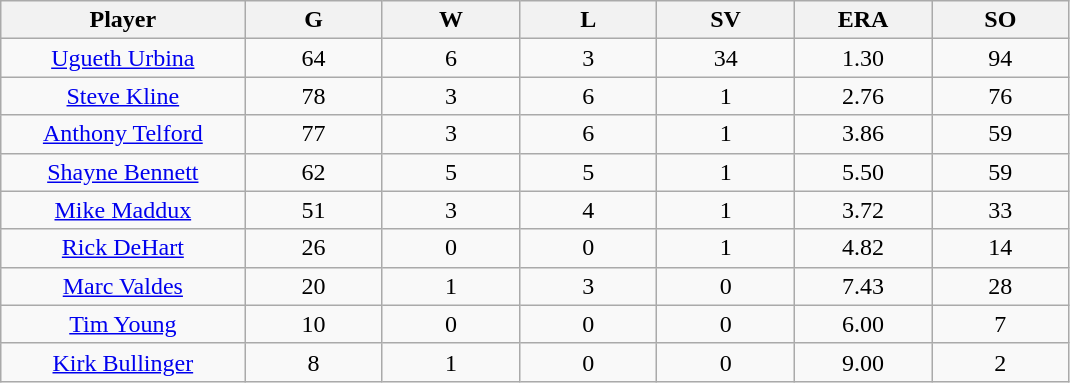<table class="wikitable sortable">
<tr>
<th bgcolor="#DDDDFF" width="16%">Player</th>
<th bgcolor="#DDDDFF" width="9%">G</th>
<th bgcolor="#DDDDFF" width="9%">W</th>
<th bgcolor="#DDDDFF" width="9%">L</th>
<th bgcolor="#DDDDFF" width="9%">SV</th>
<th bgcolor="#DDDDFF" width="9%">ERA</th>
<th bgcolor="#DDDDFF" width="9%">SO</th>
</tr>
<tr align=center>
<td><a href='#'>Ugueth Urbina</a></td>
<td>64</td>
<td>6</td>
<td>3</td>
<td>34</td>
<td>1.30</td>
<td>94</td>
</tr>
<tr align=center>
<td><a href='#'>Steve Kline</a></td>
<td>78</td>
<td>3</td>
<td>6</td>
<td>1</td>
<td>2.76</td>
<td>76</td>
</tr>
<tr align=center>
<td><a href='#'>Anthony Telford</a></td>
<td>77</td>
<td>3</td>
<td>6</td>
<td>1</td>
<td>3.86</td>
<td>59</td>
</tr>
<tr align=center>
<td><a href='#'>Shayne Bennett</a></td>
<td>62</td>
<td>5</td>
<td>5</td>
<td>1</td>
<td>5.50</td>
<td>59</td>
</tr>
<tr align=center>
<td><a href='#'>Mike Maddux</a></td>
<td>51</td>
<td>3</td>
<td>4</td>
<td>1</td>
<td>3.72</td>
<td>33</td>
</tr>
<tr align=center>
<td><a href='#'>Rick DeHart</a></td>
<td>26</td>
<td>0</td>
<td>0</td>
<td>1</td>
<td>4.82</td>
<td>14</td>
</tr>
<tr align=center>
<td><a href='#'>Marc Valdes</a></td>
<td>20</td>
<td>1</td>
<td>3</td>
<td>0</td>
<td>7.43</td>
<td>28</td>
</tr>
<tr align=center>
<td><a href='#'>Tim Young</a></td>
<td>10</td>
<td>0</td>
<td>0</td>
<td>0</td>
<td>6.00</td>
<td>7</td>
</tr>
<tr align=center>
<td><a href='#'>Kirk Bullinger</a></td>
<td>8</td>
<td>1</td>
<td>0</td>
<td>0</td>
<td>9.00</td>
<td>2</td>
</tr>
</table>
